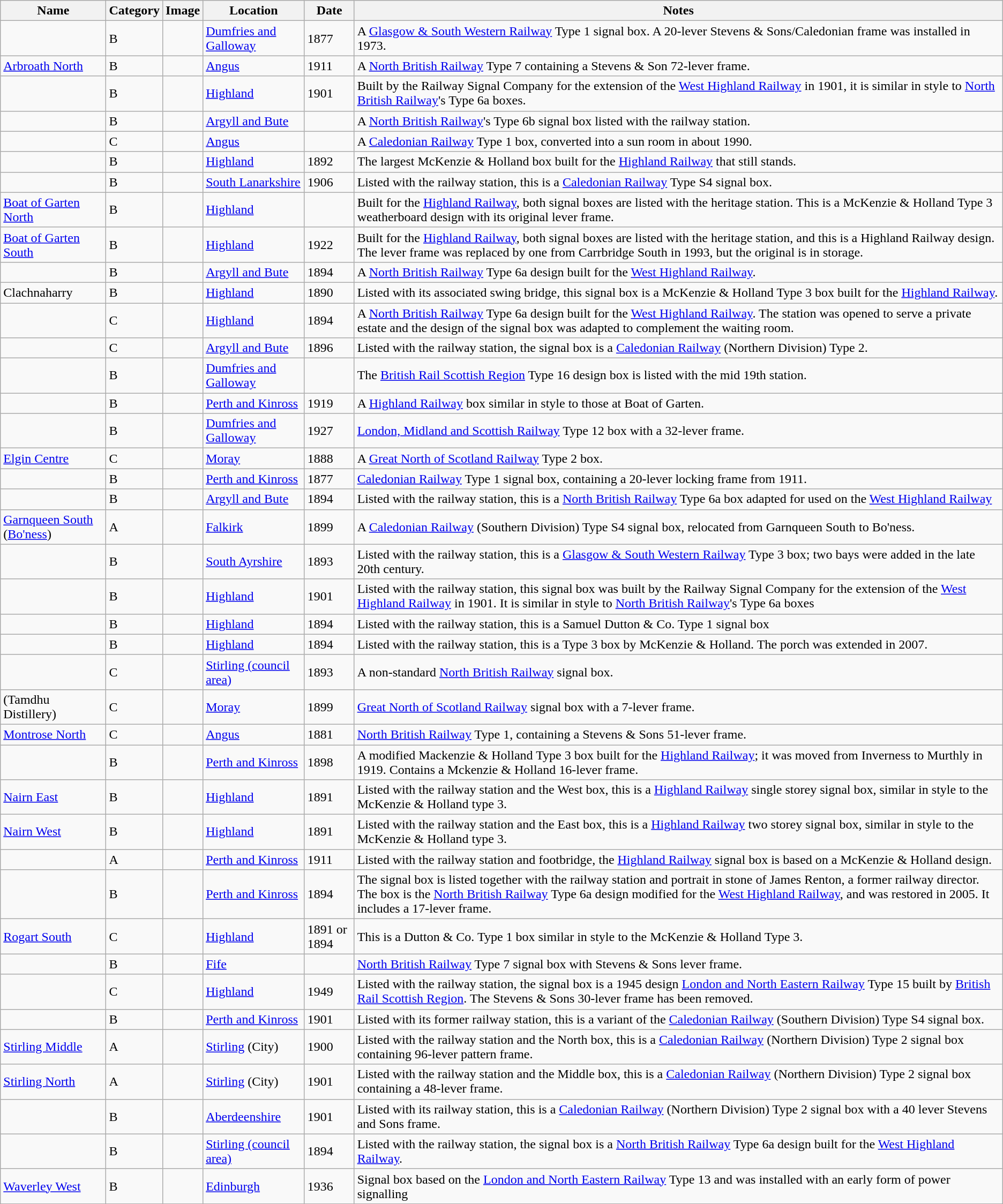<table class="wikitable sortable plainlinks center">
<tr>
<th>Name</th>
<th>Category</th>
<th scope="colspan" class="unsortable">Image</th>
<th>Location</th>
<th>Date</th>
<th scope="colspan" class="unsortable">Notes</th>
</tr>
<tr>
<td></td>
<td>B</td>
<td></td>
<td><a href='#'>Dumfries and Galloway</a> </td>
<td>1877</td>
<td>A <a href='#'>Glasgow & South Western Railway</a> Type 1 signal box. A 20-lever Stevens & Sons/Caledonian frame was installed in 1973.</td>
</tr>
<tr>
<td><a href='#'>Arbroath North</a></td>
<td>B</td>
<td></td>
<td><a href='#'>Angus</a> </td>
<td>1911</td>
<td>A <a href='#'>North British Railway</a> Type 7 containing a Stevens & Son 72-lever frame.</td>
</tr>
<tr>
<td></td>
<td>B</td>
<td></td>
<td><a href='#'>Highland</a> </td>
<td>1901</td>
<td>Built by the Railway Signal Company for the extension of the <a href='#'>West Highland Railway</a> in 1901, it is similar in style to <a href='#'>North British Railway</a>'s Type 6a boxes.</td>
</tr>
<tr>
<td></td>
<td>B</td>
<td></td>
<td><a href='#'>Argyll and Bute</a></td>
<td></td>
<td>A <a href='#'>North British Railway</a>'s Type 6b signal box listed with the railway station.</td>
</tr>
<tr>
<td></td>
<td>C</td>
<td></td>
<td><a href='#'>Angus</a> </td>
<td></td>
<td>A <a href='#'>Caledonian Railway</a> Type 1 box, converted into a sun room in about 1990.</td>
</tr>
<tr>
<td></td>
<td>B</td>
<td></td>
<td><a href='#'>Highland</a> </td>
<td>1892</td>
<td>The largest McKenzie & Holland box built for the <a href='#'>Highland Railway</a> that still stands.</td>
</tr>
<tr>
<td></td>
<td>B</td>
<td></td>
<td><a href='#'>South Lanarkshire</a> </td>
<td>1906</td>
<td>Listed with the railway station, this is a <a href='#'>Caledonian Railway</a> Type S4 signal box.</td>
</tr>
<tr>
<td><a href='#'>Boat of Garten North</a></td>
<td>B</td>
<td></td>
<td><a href='#'>Highland</a> </td>
<td></td>
<td>Built for the <a href='#'>Highland Railway</a>, both signal boxes are listed with the heritage station. This is a McKenzie & Holland Type 3 weatherboard design with its original lever frame.</td>
</tr>
<tr>
<td><a href='#'>Boat of Garten South</a></td>
<td>B</td>
<td></td>
<td><a href='#'>Highland</a> </td>
<td>1922</td>
<td>Built for the <a href='#'>Highland Railway</a>, both signal boxes are listed with the heritage station, and this is a Highland Railway design. The lever frame was replaced by one from Carrbridge South in 1993, but the original is in storage.</td>
</tr>
<tr>
<td></td>
<td>B</td>
<td></td>
<td><a href='#'>Argyll and Bute</a> </td>
<td>1894</td>
<td>A <a href='#'>North British Railway</a> Type 6a design built for the <a href='#'>West Highland Railway</a>.</td>
</tr>
<tr>
<td>Clachnaharry</td>
<td>B</td>
<td></td>
<td><a href='#'>Highland</a> </td>
<td>1890</td>
<td>Listed with its associated swing bridge, this signal box is a McKenzie & Holland Type 3 box built for the <a href='#'>Highland Railway</a>.</td>
</tr>
<tr>
<td></td>
<td>C</td>
<td></td>
<td><a href='#'>Highland</a> </td>
<td>1894</td>
<td>A <a href='#'>North British Railway</a> Type 6a design built for the <a href='#'>West Highland Railway</a>. The station was opened to serve a private estate and the design of the signal box was adapted to complement the waiting room.</td>
</tr>
<tr>
<td></td>
<td>C</td>
<td></td>
<td><a href='#'>Argyll and Bute</a> </td>
<td>1896</td>
<td>Listed with the railway station,  the signal box is a <a href='#'>Caledonian Railway</a> (Northern Division) Type 2.</td>
</tr>
<tr>
<td></td>
<td>B</td>
<td></td>
<td><a href='#'>Dumfries and Galloway</a> </td>
<td></td>
<td>The <a href='#'>British Rail Scottish Region</a> Type 16 design box is listed with the mid 19th station.</td>
</tr>
<tr>
<td></td>
<td>B</td>
<td></td>
<td><a href='#'>Perth and Kinross</a> </td>
<td>1919</td>
<td>A <a href='#'>Highland Railway</a> box similar in style to those at Boat of Garten.</td>
</tr>
<tr>
<td></td>
<td>B</td>
<td></td>
<td><a href='#'>Dumfries and Galloway</a> </td>
<td>1927</td>
<td><a href='#'>London, Midland and Scottish Railway</a> Type 12 box with a 32-lever frame.</td>
</tr>
<tr>
<td><a href='#'>Elgin Centre</a></td>
<td>C</td>
<td></td>
<td><a href='#'>Moray</a> </td>
<td>1888</td>
<td>A <a href='#'>Great North of Scotland Railway</a> Type 2 box.</td>
</tr>
<tr>
<td></td>
<td>B</td>
<td></td>
<td><a href='#'>Perth and Kinross</a> </td>
<td>1877</td>
<td><a href='#'>Caledonian Railway</a> Type 1 signal box, containing a 20-lever locking frame from 1911.</td>
</tr>
<tr>
<td></td>
<td>B</td>
<td></td>
<td><a href='#'>Argyll and Bute</a> </td>
<td>1894</td>
<td>Listed with the railway station, this is a <a href='#'>North British Railway</a> Type 6a box adapted for used on the <a href='#'>West Highland Railway</a></td>
</tr>
<tr>
<td><a href='#'>Garnqueen South</a> (<a href='#'>Bo'ness</a>)</td>
<td>A</td>
<td></td>
<td><a href='#'>Falkirk</a> </td>
<td>1899</td>
<td>A <a href='#'>Caledonian Railway</a> (Southern Division) Type S4 signal box, relocated from Garnqueen South to Bo'ness.</td>
</tr>
<tr>
<td></td>
<td>B</td>
<td></td>
<td><a href='#'>South Ayrshire</a> </td>
<td>1893</td>
<td>Listed with the railway station, this is a <a href='#'>Glasgow & South Western Railway</a> Type 3 box; two bays were added in the late 20th century.</td>
</tr>
<tr>
<td></td>
<td>B</td>
<td></td>
<td><a href='#'>Highland</a> </td>
<td>1901</td>
<td>Listed with the railway station, this signal box was built by the Railway Signal Company for the extension of the <a href='#'>West Highland Railway</a> in 1901. It is similar in style to <a href='#'>North British Railway</a>'s Type 6a boxes</td>
</tr>
<tr>
<td></td>
<td>B</td>
<td></td>
<td><a href='#'>Highland</a> </td>
<td>1894</td>
<td>Listed with the railway station, this is a Samuel Dutton & Co. Type 1 signal box </td>
</tr>
<tr>
<td></td>
<td>B</td>
<td></td>
<td><a href='#'>Highland</a> </td>
<td>1894</td>
<td>Listed with the railway station, this is a Type 3 box by McKenzie & Holland. The porch was extended in 2007.</td>
</tr>
<tr>
<td></td>
<td>C</td>
<td></td>
<td><a href='#'>Stirling (council area)</a> </td>
<td>1893</td>
<td>A non-standard <a href='#'>North British Railway</a> signal box.</td>
</tr>
<tr>
<td> (Tamdhu Distillery)</td>
<td>C</td>
<td></td>
<td><a href='#'>Moray</a> </td>
<td>1899</td>
<td><a href='#'>Great North of Scotland Railway</a> signal box with a 7-lever frame.</td>
</tr>
<tr>
<td><a href='#'>Montrose North</a></td>
<td>C</td>
<td></td>
<td><a href='#'>Angus</a> </td>
<td>1881</td>
<td><a href='#'>North British Railway</a> Type 1, containing a Stevens & Sons 51-lever frame.</td>
</tr>
<tr>
<td></td>
<td>B</td>
<td></td>
<td><a href='#'>Perth and Kinross</a> </td>
<td>1898</td>
<td>A modified Mackenzie & Holland Type 3 box built for the <a href='#'>Highland Railway</a>; it was moved from Inverness to Murthly in 1919. Contains a Mckenzie & Holland 16-lever frame.</td>
</tr>
<tr>
<td><a href='#'>Nairn East</a></td>
<td>B</td>
<td></td>
<td><a href='#'>Highland</a> </td>
<td>1891</td>
<td>Listed with the railway station and the West box, this is a <a href='#'>Highland Railway</a> single storey signal box, similar in style to the McKenzie & Holland type 3.</td>
</tr>
<tr>
<td><a href='#'>Nairn West</a></td>
<td>B</td>
<td></td>
<td><a href='#'>Highland</a> </td>
<td>1891</td>
<td>Listed with the railway station and the East box, this is a <a href='#'>Highland Railway</a> two storey signal box, similar in style to the McKenzie & Holland type 3.</td>
</tr>
<tr>
<td></td>
<td>A</td>
<td></td>
<td><a href='#'>Perth and Kinross</a> </td>
<td>1911</td>
<td>Listed with the railway station and footbridge, the <a href='#'>Highland Railway</a> signal box is based on a McKenzie & Holland design.</td>
</tr>
<tr>
<td></td>
<td>B</td>
<td></td>
<td><a href='#'>Perth and Kinross</a> </td>
<td>1894</td>
<td>The signal box is listed together with the railway station and portrait in stone of James Renton, a former railway director. The box is the <a href='#'>North British Railway</a> Type 6a design modified for the <a href='#'>West Highland Railway</a>, and was restored in 2005. It includes a 17-lever frame.</td>
</tr>
<tr>
<td><a href='#'>Rogart South</a></td>
<td>C</td>
<td></td>
<td><a href='#'>Highland</a> </td>
<td>1891 or 1894</td>
<td>This is a Dutton & Co. Type 1 box similar in style to the McKenzie & Holland Type 3.</td>
</tr>
<tr>
<td></td>
<td>B</td>
<td></td>
<td><a href='#'>Fife</a> </td>
<td></td>
<td><a href='#'>North British Railway</a> Type 7 signal box with Stevens & Sons lever frame.</td>
</tr>
<tr>
<td></td>
<td>C</td>
<td></td>
<td><a href='#'>Highland</a> </td>
<td>1949</td>
<td>Listed with the railway station, the signal box is a 1945 design <a href='#'>London and North Eastern Railway</a> Type 15 built by <a href='#'>British Rail Scottish Region</a>. The Stevens & Sons 30-lever frame has been removed.</td>
</tr>
<tr>
<td></td>
<td>B</td>
<td></td>
<td><a href='#'>Perth and Kinross</a> </td>
<td>1901</td>
<td>Listed with its former railway station, this is a variant of the <a href='#'>Caledonian Railway</a> (Southern Division)  Type S4 signal box.</td>
</tr>
<tr>
<td><a href='#'>Stirling Middle</a></td>
<td>A</td>
<td></td>
<td><a href='#'>Stirling</a> (City) </td>
<td>1900</td>
<td>Listed with the railway station and the North box, this is a <a href='#'>Caledonian Railway</a> (Northern Division) Type 2 signal box containing 96-lever pattern frame.</td>
</tr>
<tr>
<td><a href='#'>Stirling North</a></td>
<td>A</td>
<td></td>
<td><a href='#'>Stirling</a> (City) </td>
<td>1901</td>
<td>Listed with the railway station and the Middle box, this is a <a href='#'>Caledonian Railway</a> (Northern Division) Type 2 signal box containing a 48-lever frame.</td>
</tr>
<tr>
<td></td>
<td>B</td>
<td></td>
<td><a href='#'>Aberdeenshire</a> </td>
<td>1901</td>
<td>Listed with its railway station, this is a <a href='#'>Caledonian Railway</a> (Northern Division) Type 2 signal box with a 40 lever Stevens and Sons frame.</td>
</tr>
<tr>
<td></td>
<td>B</td>
<td></td>
<td><a href='#'>Stirling (council area)</a> </td>
<td>1894</td>
<td>Listed with the railway station, the signal box is a <a href='#'>North British Railway</a> Type 6a design built for the <a href='#'>West Highland Railway</a>.</td>
</tr>
<tr>
<td><a href='#'>Waverley West</a></td>
<td>B</td>
<td></td>
<td><a href='#'>Edinburgh</a> </td>
<td>1936</td>
<td>Signal box based on the <a href='#'>London and North Eastern Railway</a> Type 13 and was installed with an early form of power signalling </td>
</tr>
<tr>
</tr>
</table>
